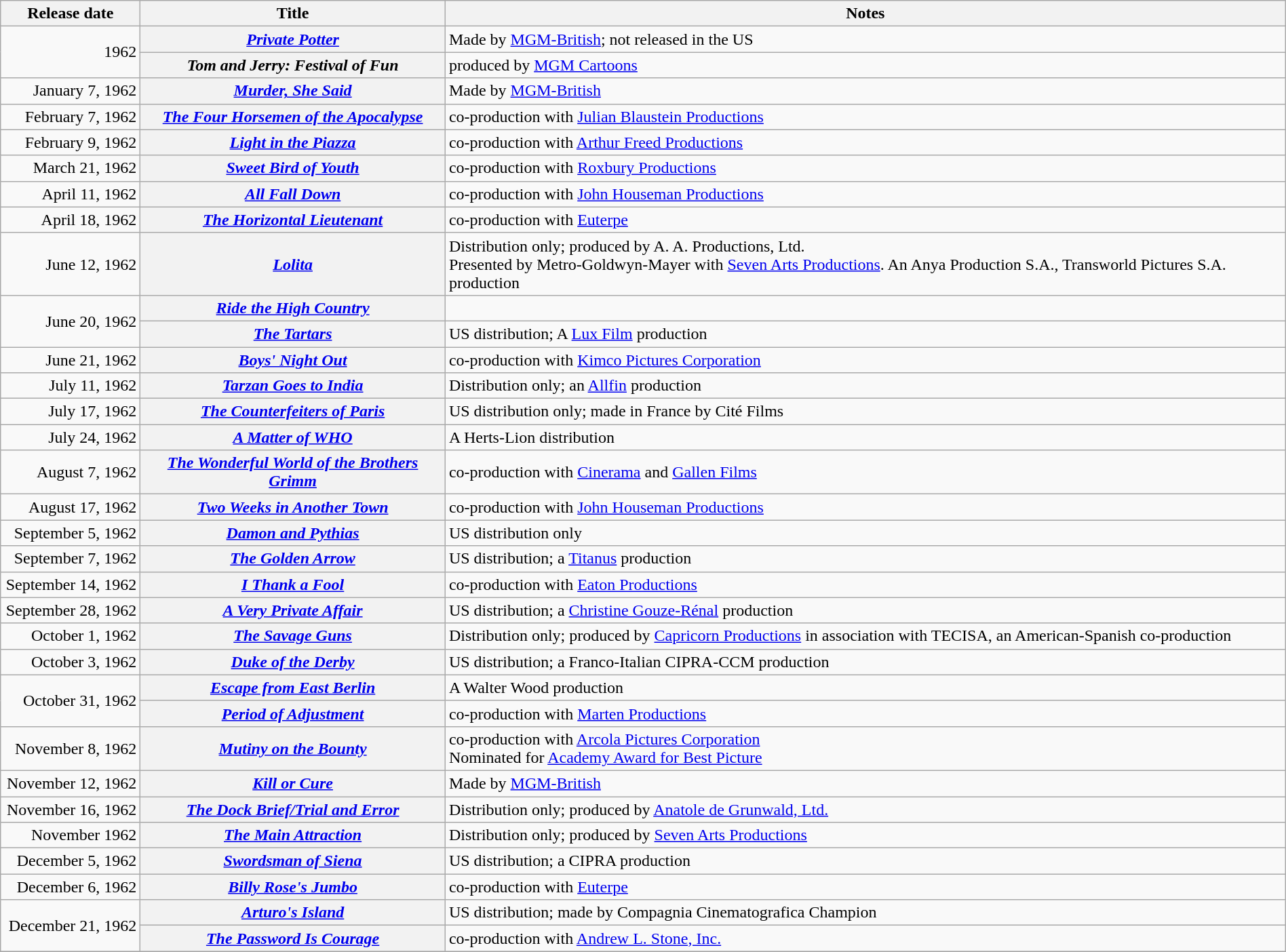<table class="wikitable sortable" style="width:100%;">
<tr>
<th scope="col" style="width:130px;">Release date</th>
<th>Title</th>
<th>Notes</th>
</tr>
<tr>
<td rowspan="2" style="text-align:right;">1962</td>
<th scope="row"><em><a href='#'>Private Potter</a></em></th>
<td>Made by <a href='#'>MGM-British</a>; not released in the US</td>
</tr>
<tr>
<th scope="row"><em>Tom and Jerry: Festival of Fun</em></th>
<td>produced by <a href='#'>MGM Cartoons</a></td>
</tr>
<tr>
<td style="text-align:right;">January 7, 1962</td>
<th scope="row"><em><a href='#'>Murder, She Said</a></em></th>
<td>Made by <a href='#'>MGM-British</a></td>
</tr>
<tr>
<td style="text-align:right;">February 7, 1962</td>
<th scope="row"><em><a href='#'>The Four Horsemen of the Apocalypse</a></em></th>
<td>co-production with <a href='#'>Julian Blaustein Productions</a></td>
</tr>
<tr>
<td style="text-align:right;">February 9, 1962</td>
<th scope="row"><em><a href='#'>Light in the Piazza</a></em></th>
<td>co-production with <a href='#'>Arthur Freed Productions</a></td>
</tr>
<tr>
<td style="text-align:right;">March 21, 1962</td>
<th scope="row"><em><a href='#'>Sweet Bird of Youth</a></em></th>
<td>co-production with <a href='#'>Roxbury Productions</a></td>
</tr>
<tr>
<td style="text-align:right;">April 11, 1962</td>
<th scope="row"><em><a href='#'>All Fall Down</a></em></th>
<td>co-production with <a href='#'>John Houseman Productions</a></td>
</tr>
<tr>
<td style="text-align:right;">April 18, 1962</td>
<th scope="row"><em><a href='#'>The Horizontal Lieutenant</a></em></th>
<td>co-production with <a href='#'>Euterpe</a></td>
</tr>
<tr>
<td style="text-align:right;">June 12, 1962</td>
<th scope="row"><em><a href='#'>Lolita</a></em></th>
<td>Distribution only; produced by A. A. Productions, Ltd.<br>Presented by Metro-Goldwyn-Mayer with <a href='#'>Seven Arts Productions</a>. An Anya Production S.A., Transworld Pictures S.A. production</td>
</tr>
<tr>
<td rowspan="2" style="text-align:right;">June 20, 1962</td>
<th scope="row"><em><a href='#'>Ride the High Country</a></em></th>
<td></td>
</tr>
<tr>
<th scope="row"><em><a href='#'>The Tartars</a></em></th>
<td>US distribution; A <a href='#'>Lux Film</a> production</td>
</tr>
<tr>
<td style="text-align:right;">June 21, 1962</td>
<th scope="row"><em><a href='#'>Boys' Night Out</a></em></th>
<td>co-production with <a href='#'>Kimco Pictures Corporation</a></td>
</tr>
<tr>
<td style="text-align:right;">July 11, 1962</td>
<th scope="row"><em><a href='#'>Tarzan Goes to India</a></em></th>
<td>Distribution only; an <a href='#'>Allfin</a> production</td>
</tr>
<tr>
<td style="text-align:right;">July 17, 1962</td>
<th scope="row"><em><a href='#'>The Counterfeiters of Paris</a></em></th>
<td>US distribution only; made in France by Cité Films</td>
</tr>
<tr>
<td style="text-align:right;">July 24, 1962</td>
<th scope="row"><em><a href='#'>A Matter of WHO</a></em></th>
<td>A Herts-Lion distribution</td>
</tr>
<tr>
<td style="text-align:right;">August 7, 1962</td>
<th scope="row"><em><a href='#'>The Wonderful World of the Brothers Grimm</a></em></th>
<td>co-production with <a href='#'>Cinerama</a> and <a href='#'>Gallen Films</a></td>
</tr>
<tr>
<td style="text-align:right;">August 17, 1962</td>
<th scope="row"><em><a href='#'>Two Weeks in Another Town</a></em></th>
<td>co-production with <a href='#'>John Houseman Productions</a></td>
</tr>
<tr>
<td style="text-align:right;">September 5, 1962</td>
<th scope="row"><em><a href='#'>Damon and Pythias</a></em></th>
<td>US distribution only</td>
</tr>
<tr>
<td style="text-align:right;">September 7, 1962</td>
<th scope="row"><em><a href='#'>The Golden Arrow</a></em></th>
<td>US distribution; a <a href='#'>Titanus</a> production</td>
</tr>
<tr>
<td style="text-align:right;">September 14, 1962</td>
<th scope="row"><em><a href='#'>I Thank a Fool</a></em></th>
<td>co-production with <a href='#'>Eaton Productions</a></td>
</tr>
<tr>
<td style="text-align:right;">September 28, 1962</td>
<th scope="row"><em><a href='#'>A Very Private Affair</a></em></th>
<td>US distribution; a <a href='#'>Christine Gouze-Rénal</a> production</td>
</tr>
<tr>
<td style="text-align:right;">October 1, 1962</td>
<th scope="row"><em><a href='#'>The Savage Guns</a></em></th>
<td>Distribution only; produced by <a href='#'>Capricorn Productions</a> in association with TECISA, an American-Spanish co-production</td>
</tr>
<tr>
<td style="text-align:right;">October 3, 1962</td>
<th scope="row"><em><a href='#'>Duke of the Derby</a></em></th>
<td>US distribution; a Franco-Italian CIPRA-CCM production</td>
</tr>
<tr>
<td rowspan="2" style="text-align:right;">October 31, 1962</td>
<th scope="row"><em><a href='#'>Escape from East Berlin</a></em></th>
<td>A Walter Wood production</td>
</tr>
<tr>
<th scope="row"><em><a href='#'>Period of Adjustment</a></em></th>
<td>co-production with <a href='#'>Marten Productions</a></td>
</tr>
<tr>
<td style="text-align:right;">November 8, 1962</td>
<th scope="row"><em><a href='#'>Mutiny on the Bounty</a></em></th>
<td>co-production with <a href='#'>Arcola Pictures Corporation</a><br>Nominated for <a href='#'>Academy Award for Best Picture</a></td>
</tr>
<tr>
<td style="text-align:right;">November 12, 1962</td>
<th scope="row"><em><a href='#'>Kill or Cure</a></em></th>
<td>Made by <a href='#'>MGM-British</a></td>
</tr>
<tr>
<td style="text-align:right;">November 16, 1962</td>
<th scope="row"><em><a href='#'>The Dock Brief/Trial and Error</a></em></th>
<td>Distribution only; produced by <a href='#'>Anatole de Grunwald, Ltd.</a></td>
</tr>
<tr>
<td style="text-align:right;">November 1962</td>
<th scope="row"><em><a href='#'>The Main Attraction</a></em></th>
<td>Distribution only; produced by <a href='#'>Seven Arts Productions</a></td>
</tr>
<tr>
<td style="text-align:right;">December 5, 1962</td>
<th scope="row"><em><a href='#'>Swordsman of Siena</a></em></th>
<td>US distribution; a CIPRA production</td>
</tr>
<tr>
<td style="text-align:right;">December 6, 1962</td>
<th scope="row"><em><a href='#'>Billy Rose's Jumbo</a></em></th>
<td>co-production with <a href='#'>Euterpe</a></td>
</tr>
<tr>
<td rowspan="2" style="text-align:right;">December 21, 1962</td>
<th scope="row"><em><a href='#'>Arturo's Island</a></em></th>
<td>US distribution; made by Compagnia Cinematografica Champion</td>
</tr>
<tr>
<th scope="row"><em><a href='#'>The Password Is Courage</a></em></th>
<td>co-production with <a href='#'>Andrew L. Stone, Inc.</a></td>
</tr>
<tr>
</tr>
</table>
